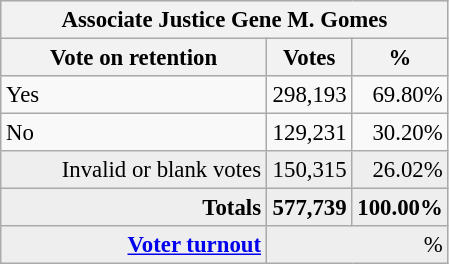<table class="wikitable" style="font-size: 95%;">
<tr style="background-color:#E9E9E9">
<th colspan=7>Associate Justice Gene M. Gomes</th>
</tr>
<tr style="background-color:#E9E9E9">
<th style="width: 170px">Vote on retention</th>
<th style="width: 50px">Votes</th>
<th style="width: 40px">%</th>
</tr>
<tr>
<td>Yes</td>
<td align="right">298,193</td>
<td align="right">69.80%</td>
</tr>
<tr>
<td>No</td>
<td align="right">129,231</td>
<td align="right">30.20%</td>
</tr>
<tr bgcolor="#EEEEEE">
<td align="right">Invalid or blank votes</td>
<td align="right">150,315</td>
<td align="right">26.02%</td>
</tr>
<tr bgcolor="#EEEEEE">
<td align="right"><strong>Totals</strong></td>
<td align="right"><strong>577,739</strong></td>
<td align="right"><strong>100.00%</strong></td>
</tr>
<tr bgcolor="#EEEEEE">
<td align="right"><strong><a href='#'>Voter turnout</a></strong></td>
<td colspan="2" align="right">%</td>
</tr>
</table>
